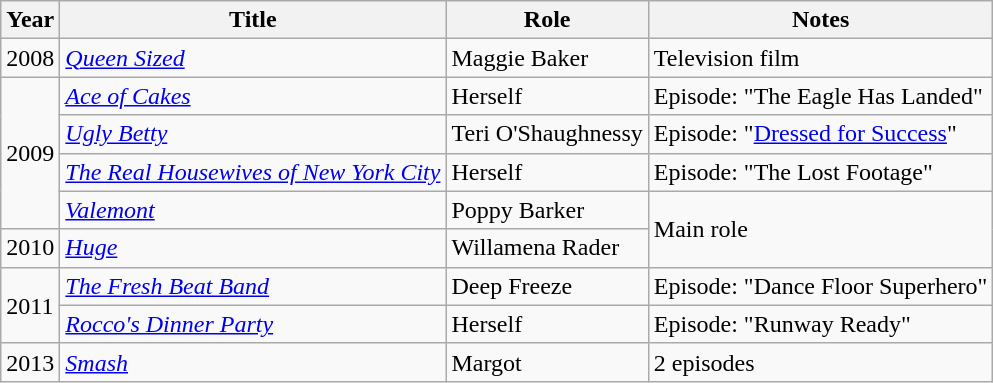<table class="wikitable sortable">
<tr>
<th>Year</th>
<th>Title</th>
<th>Role</th>
<th class="unsortable">Notes</th>
</tr>
<tr>
<td>2008</td>
<td><em><a href='#'>Queen Sized</a></em></td>
<td>Maggie Baker</td>
<td>Television film</td>
</tr>
<tr>
<td rowspan="4">2009</td>
<td><em><a href='#'>Ace of Cakes</a></em></td>
<td>Herself</td>
<td>Episode: "The Eagle Has Landed"</td>
</tr>
<tr>
<td><em><a href='#'>Ugly Betty</a></em></td>
<td>Teri O'Shaughnessy</td>
<td>Episode: "<a href='#'>Dressed for Success</a>"</td>
</tr>
<tr>
<td><em><a href='#'>The Real Housewives of New York City</a></em></td>
<td>Herself</td>
<td>Episode: "The Lost Footage"</td>
</tr>
<tr>
<td><em><a href='#'>Valemont</a></em></td>
<td>Poppy Barker</td>
<td rowspan="2">Main role</td>
</tr>
<tr>
<td>2010</td>
<td><em><a href='#'>Huge</a></em></td>
<td>Willamena Rader</td>
</tr>
<tr>
<td rowspan="2">2011</td>
<td><em><a href='#'>The Fresh Beat Band</a></em></td>
<td>Deep Freeze</td>
<td>Episode: "Dance Floor Superhero"</td>
</tr>
<tr>
<td><em><a href='#'>Rocco's Dinner Party</a></em></td>
<td>Herself</td>
<td>Episode: "Runway Ready"</td>
</tr>
<tr>
<td>2013</td>
<td><em><a href='#'>Smash</a></em></td>
<td>Margot</td>
<td>2 episodes</td>
</tr>
</table>
